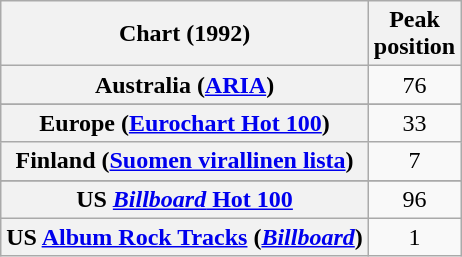<table class="wikitable sortable plainrowheaders" style="text-align:center">
<tr>
<th scope="col">Chart (1992)</th>
<th scope="col">Peak<br>position</th>
</tr>
<tr>
<th scope="row">Australia (<a href='#'>ARIA</a>)</th>
<td>76</td>
</tr>
<tr>
</tr>
<tr>
<th scope="row">Europe (<a href='#'>Eurochart Hot 100</a>)</th>
<td>33</td>
</tr>
<tr>
<th scope="row">Finland (<a href='#'>Suomen virallinen lista</a>)</th>
<td>7</td>
</tr>
<tr>
</tr>
<tr>
</tr>
<tr>
</tr>
<tr>
</tr>
<tr>
</tr>
<tr>
</tr>
<tr>
<th scope="row">US <a href='#'><em>Billboard</em> Hot 100</a></th>
<td>96</td>
</tr>
<tr>
<th scope="row">US <a href='#'>Album Rock Tracks</a> (<em><a href='#'>Billboard</a></em>)</th>
<td>1</td>
</tr>
</table>
